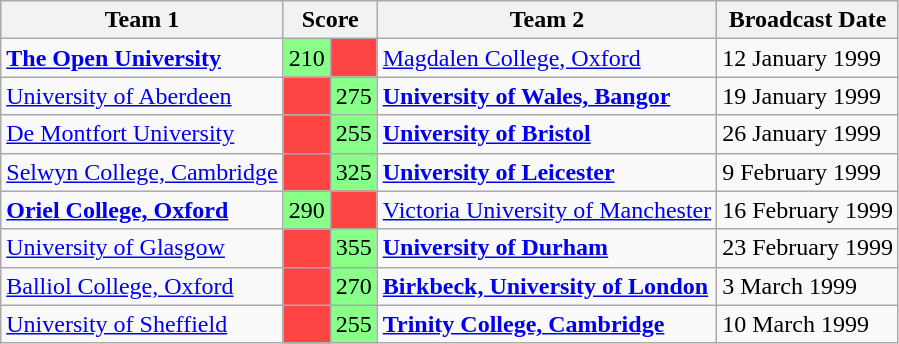<table class="wikitable" border="1">
<tr>
<th>Team 1</th>
<th colspan=2>Score</th>
<th>Team 2</th>
<th>Broadcast Date</th>
</tr>
<tr>
<td><strong><a href='#'>The Open University</a></strong></td>
<td style="background:#88ff88">210</td>
<td style="background:#ff4444"></td>
<td><a href='#'>Magdalen College, Oxford</a></td>
<td>12 January 1999</td>
</tr>
<tr>
<td><a href='#'>University of Aberdeen</a></td>
<td style="background:#ff4444"></td>
<td style="background:#88ff88">275</td>
<td><strong><a href='#'>University of Wales, Bangor</a></strong></td>
<td>19 January 1999</td>
</tr>
<tr>
<td><a href='#'>De Montfort University</a></td>
<td style="background:#ff4444"></td>
<td style="background:#88ff88">255</td>
<td><strong><a href='#'>University of Bristol</a></strong></td>
<td>26 January 1999</td>
</tr>
<tr>
<td><a href='#'>Selwyn College, Cambridge</a></td>
<td style="background:#ff4444"></td>
<td style="background:#88ff88">325</td>
<td><strong><a href='#'>University of Leicester</a></strong></td>
<td>9 February 1999</td>
</tr>
<tr>
<td><strong><a href='#'>Oriel College, Oxford</a></strong></td>
<td style="background:#88ff88">290</td>
<td style="background:#ff4444"></td>
<td><a href='#'>Victoria University of Manchester</a></td>
<td>16 February 1999</td>
</tr>
<tr>
<td><a href='#'>University of Glasgow</a></td>
<td style="background:#ff4444"></td>
<td style="background:#88ff88">355</td>
<td><strong><a href='#'>University of Durham</a></strong></td>
<td>23 February 1999</td>
</tr>
<tr>
<td><a href='#'>Balliol College, Oxford</a></td>
<td style="background:#ff4444"></td>
<td style="background:#88ff88">270</td>
<td><strong><a href='#'>Birkbeck, University of London</a></strong></td>
<td>3 March 1999</td>
</tr>
<tr>
<td><a href='#'>University of Sheffield</a></td>
<td style="background:#ff4444"></td>
<td style="background:#88ff88">255</td>
<td><strong><a href='#'>Trinity College, Cambridge</a></strong></td>
<td>10 March 1999</td>
</tr>
</table>
